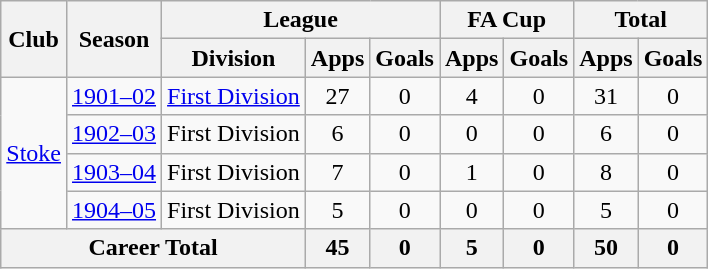<table class="wikitable" style="text-align: center;">
<tr>
<th rowspan="2">Club</th>
<th rowspan="2">Season</th>
<th colspan="3">League</th>
<th colspan="2">FA Cup</th>
<th colspan="2">Total</th>
</tr>
<tr>
<th>Division</th>
<th>Apps</th>
<th>Goals</th>
<th>Apps</th>
<th>Goals</th>
<th>Apps</th>
<th>Goals</th>
</tr>
<tr>
<td rowspan="4"><a href='#'>Stoke</a></td>
<td><a href='#'>1901–02</a></td>
<td><a href='#'>First Division</a></td>
<td>27</td>
<td>0</td>
<td>4</td>
<td>0</td>
<td>31</td>
<td>0</td>
</tr>
<tr>
<td><a href='#'>1902–03</a></td>
<td>First Division</td>
<td>6</td>
<td>0</td>
<td>0</td>
<td>0</td>
<td>6</td>
<td>0</td>
</tr>
<tr>
<td><a href='#'>1903–04</a></td>
<td>First Division</td>
<td>7</td>
<td>0</td>
<td>1</td>
<td>0</td>
<td>8</td>
<td>0</td>
</tr>
<tr>
<td><a href='#'>1904–05</a></td>
<td>First Division</td>
<td>5</td>
<td>0</td>
<td>0</td>
<td>0</td>
<td>5</td>
<td>0</td>
</tr>
<tr>
<th colspan="3">Career Total</th>
<th>45</th>
<th>0</th>
<th>5</th>
<th>0</th>
<th>50</th>
<th>0</th>
</tr>
</table>
